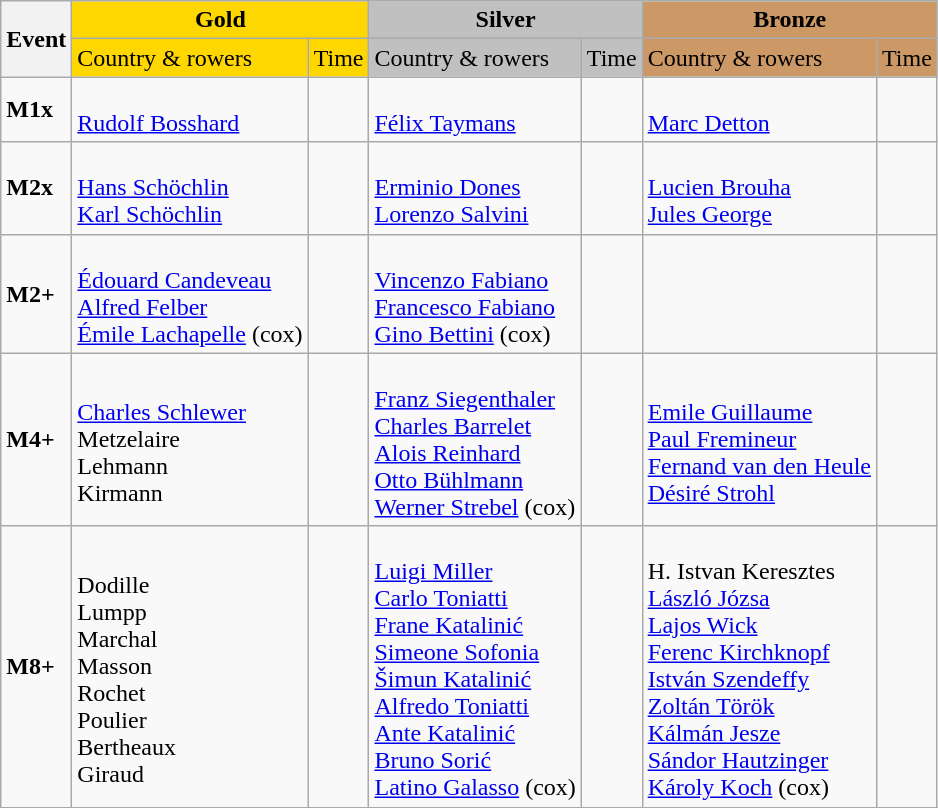<table class="wikitable">
<tr>
<th rowspan="2">Event</th>
<th colspan="2" style="background:gold;">Gold</th>
<th colspan="2" style="background:silver;">Silver</th>
<th colspan="2" style="background:#c96;">Bronze</th>
</tr>
<tr>
<td style="background:gold;">Country & rowers</td>
<td style="background:gold;">Time</td>
<td style="background:silver;">Country & rowers</td>
<td style="background:silver;">Time</td>
<td style="background:#c96;">Country & rowers</td>
<td style="background:#c96;">Time</td>
</tr>
<tr>
<td><strong>M1x</strong></td>
<td> <br> <a href='#'>Rudolf Bosshard</a></td>
<td></td>
<td> <br> <a href='#'>Félix Taymans</a></td>
<td></td>
<td> <br> <a href='#'>Marc Detton</a></td>
<td></td>
</tr>
<tr>
<td><strong>M2x</strong></td>
<td> <br> <a href='#'>Hans Schöchlin</a> <br> <a href='#'>Karl Schöchlin</a></td>
<td></td>
<td> <br> <a href='#'>Erminio Dones</a> <br> <a href='#'>Lorenzo Salvini</a></td>
<td></td>
<td> <br> <a href='#'>Lucien Brouha</a> <br> <a href='#'>Jules George</a></td>
<td></td>
</tr>
<tr>
<td><strong>M2+</strong></td>
<td> <br> <a href='#'>Édouard Candeveau</a> <br> <a href='#'>Alfred Felber</a> <br> <a href='#'>Émile Lachapelle</a> (cox)</td>
<td></td>
<td> <br> <a href='#'>Vincenzo Fabiano</a> <br> <a href='#'>Francesco Fabiano</a> <br> <a href='#'>Gino Bettini</a> (cox)</td>
<td></td>
<td></td>
<td></td>
</tr>
<tr>
<td><strong>M4+</strong></td>
<td> <br> <a href='#'>Charles Schlewer</a> <br> Metzelaire <br> Lehmann <br> Kirmann</td>
<td></td>
<td> <br> <a href='#'>Franz Siegenthaler</a> <br> <a href='#'>Charles Barrelet</a> <br> <a href='#'>Alois Reinhard</a> <br> <a href='#'>Otto Bühlmann</a> <br> <a href='#'>Werner Strebel</a> (cox)</td>
<td></td>
<td> <br> <a href='#'>Emile Guillaume</a> <br> <a href='#'>Paul Fremineur</a> <br> <a href='#'>Fernand van den Heule</a> <br> <a href='#'>Désiré Strohl</a></td>
<td></td>
</tr>
<tr>
<td><strong>M8+</strong></td>
<td> <br> Dodille<br>Lumpp<br>Marchal<br>Masson<br>Rochet<br>Poulier<br>Bertheaux<br>Giraud</td>
<td></td>
<td> <br> <a href='#'>Luigi Miller</a> <br> <a href='#'>Carlo Toniatti</a> <br> <a href='#'>Frane Katalinić</a> <br> <a href='#'>Simeone Sofonia</a> <br> <a href='#'>Šimun Katalinić</a> <br> <a href='#'>Alfredo Toniatti</a> <br> <a href='#'>Ante Katalinić</a> <br> <a href='#'>Bruno Sorić</a> <br> <a href='#'>Latino Galasso</a> (cox)</td>
<td></td>
<td> <br> H. Istvan Keresztes<br> <a href='#'>László Józsa</a> <br> <a href='#'>Lajos Wick</a> <br> <a href='#'>Ferenc Kirchknopf</a> <br> <a href='#'>István Szendeffy</a> <br> <a href='#'>Zoltán Török</a> <br> <a href='#'>Kálmán Jesze</a> <br> <a href='#'>Sándor Hautzinger</a> <br> <a href='#'>Károly Koch</a> (cox)</td>
<td></td>
</tr>
</table>
